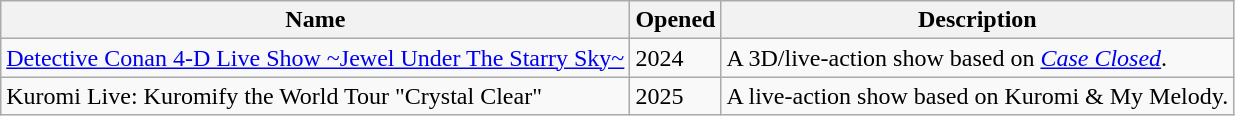<table class="wikitable">
<tr>
<th>Name</th>
<th>Opened</th>
<th>Description</th>
</tr>
<tr>
<td><a href='#'>Detective Conan 4-D Live Show ~Jewel Under The Starry Sky~</a></td>
<td>2024</td>
<td>A 3D/live-action show based on <em><a href='#'>Case Closed</a></em>.</td>
</tr>
<tr>
<td>Kuromi Live: Kuromify the World Tour "Crystal Clear"</td>
<td>2025</td>
<td>A live-action show based on Kuromi & My Melody.</td>
</tr>
</table>
